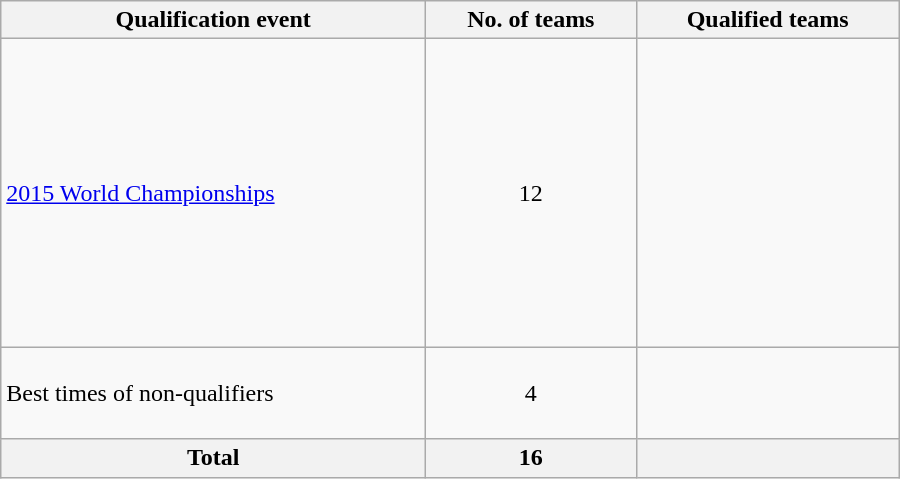<table class=wikitable style="text-align:left" width=600>
<tr>
<th>Qualification event</th>
<th>No. of teams</th>
<th>Qualified teams</th>
</tr>
<tr>
<td><a href='#'>2015 World Championships</a></td>
<td align=center>12</td>
<td><br><br><br><br><br><br><br><br><br><br><br></td>
</tr>
<tr>
<td>Best times of non-qualifiers</td>
<td align=center>4</td>
<td><br><br><br></td>
</tr>
<tr>
<th>Total</th>
<th>16</th>
<th></th>
</tr>
</table>
